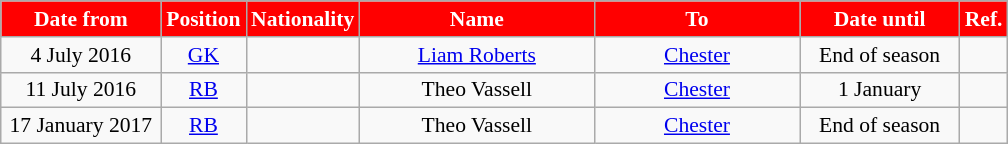<table class="wikitable"  style="text-align:center; font-size:90%; ">
<tr>
<th style="background:#FF0000; color:#FFFFFF; width:100px;">Date from</th>
<th style="background:#FF0000; color:#FFFFFF; width:50px;">Position</th>
<th style="background:#FF0000; color:#FFFFFF; width:50px;">Nationality</th>
<th style="background:#FF0000; color:#FFFFFF; width:150px;">Name</th>
<th style="background:#FF0000; color:#FFFFFF; width:130px;">To</th>
<th style="background:#FF0000; color:#FFFFFF; width:100px;">Date until</th>
<th style="background:#FF0000; color:#FFFFFF; width:25px;">Ref.</th>
</tr>
<tr>
<td>4 July 2016</td>
<td><a href='#'>GK</a></td>
<td></td>
<td><a href='#'>Liam Roberts</a></td>
<td><a href='#'>Chester</a></td>
<td>End of season</td>
<td></td>
</tr>
<tr>
<td>11 July 2016</td>
<td><a href='#'>RB</a></td>
<td></td>
<td>Theo Vassell</td>
<td><a href='#'>Chester</a></td>
<td>1 January</td>
<td></td>
</tr>
<tr>
<td>17 January 2017</td>
<td><a href='#'>RB</a></td>
<td></td>
<td>Theo Vassell</td>
<td><a href='#'>Chester</a></td>
<td>End of season</td>
<td></td>
</tr>
</table>
